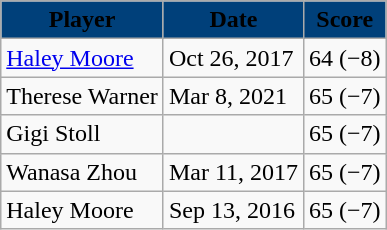<table class="wikitable">
<tr>
<th style="background:#00407a;"><span>Player</span></th>
<th style="background:#00407a;"><span>Date</span></th>
<th style="background:#00407a;"><span>Score</span></th>
</tr>
<tr>
<td><a href='#'>Haley Moore</a></td>
<td>Oct 26, 2017</td>
<td>64 (−8)</td>
</tr>
<tr>
<td>Therese Warner</td>
<td>Mar 8, 2021</td>
<td>65 (−7)</td>
</tr>
<tr>
<td>Gigi Stoll</td>
<td></td>
<td>65 (−7)</td>
</tr>
<tr>
<td>Wanasa Zhou</td>
<td>Mar 11, 2017</td>
<td>65 (−7)</td>
</tr>
<tr>
<td>Haley Moore</td>
<td>Sep 13, 2016</td>
<td>65 (−7)</td>
</tr>
</table>
